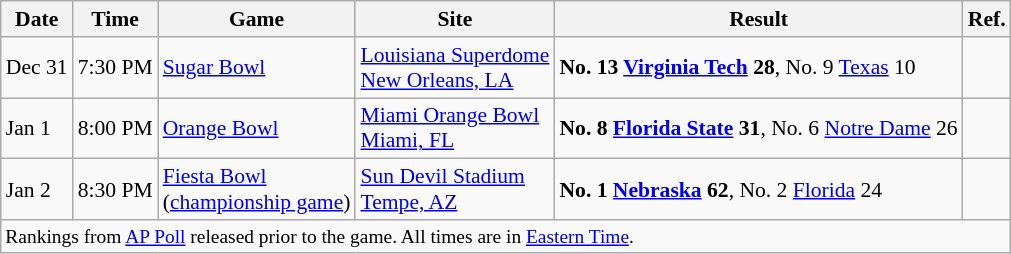<table class="wikitable" style="font-size:90%;"| ->
<tr>
<th>Date</th>
<th>Time</th>
<th>Game</th>
<th>Site</th>
<th>Result</th>
<th>Ref.</th>
</tr>
<tr>
<td>Dec 31</td>
<td>7:30 PM</td>
<td><a href='#'>Sugar Bowl</a></td>
<td><a href='#'>Louisiana Superdome</a><br><a href='#'>New Orleans, LA</a></td>
<td><strong>No. 13 <a href='#'>Virginia Tech</a> 28</strong>, No. 9 <a href='#'>Texas</a> 10</td>
<td></td>
</tr>
<tr>
<td>Jan 1</td>
<td>8:00 PM</td>
<td><a href='#'>Orange Bowl</a></td>
<td><a href='#'>Miami Orange Bowl</a><br><a href='#'>Miami, FL</a></td>
<td><strong>No. 8 <a href='#'>Florida State</a> 31</strong>, No. 6 <a href='#'>Notre Dame</a> 26</td>
<td></td>
</tr>
<tr>
<td>Jan 2</td>
<td>8:30 PM</td>
<td><a href='#'>Fiesta Bowl</a> <br> (<a href='#'>championship game</a>)</td>
<td><a href='#'>Sun Devil Stadium</a><br><a href='#'>Tempe, AZ</a></td>
<td><strong>No. 1 <a href='#'>Nebraska</a> 62</strong>, No. 2 <a href='#'>Florida</a> 24</td>
<td></td>
</tr>
<tr>
<td colspan=6 style="font-size:90%;">Rankings from <a href='#'>AP Poll</a> released prior to the game. All times are in <a href='#'>Eastern Time</a>.</td>
</tr>
</table>
